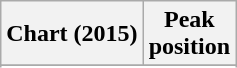<table class="wikitable sortable plainrowheaders">
<tr>
<th>Chart (2015)</th>
<th>Peak<br>position</th>
</tr>
<tr>
</tr>
<tr>
</tr>
<tr>
</tr>
</table>
